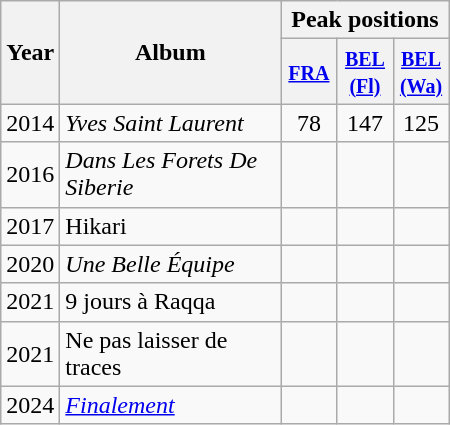<table class="wikitable">
<tr>
<th rowspan="2" style="text-align:center; width:10px;">Year</th>
<th rowspan="2" style="text-align:center; width:140px;">Album</th>
<th colspan="4" style="text-align:center; width:30px;">Peak positions</th>
</tr>
<tr>
<th width="30"><small><a href='#'>FRA</a></small><br></th>
<th width="30"><small><a href='#'>BEL <br>(Fl)</a></small><br></th>
<th width="30"><small><a href='#'>BEL <br>(Wa)</a></small><br></th>
</tr>
<tr>
<td style="text-align:center;">2014</td>
<td><em>Yves Saint Laurent</em></td>
<td style="text-align:center;">78</td>
<td style="text-align:center;">147</td>
<td style="text-align:center;">125</td>
</tr>
<tr>
<td>2016</td>
<td><em>Dans Les Forets De Siberie</em></td>
<td></td>
<td></td>
<td></td>
</tr>
<tr>
<td>2017</td>
<td>Hikari</td>
<td></td>
<td></td>
<td></td>
</tr>
<tr>
<td>2020</td>
<td><em>Une Belle Équipe</em></td>
<td></td>
<td></td>
<td></td>
</tr>
<tr>
<td>2021</td>
<td>9 jours à Raqqa</td>
<td></td>
<td></td>
<td></td>
</tr>
<tr>
<td>2021</td>
<td>Ne pas laisser de traces</td>
<td></td>
<td></td>
<td></td>
</tr>
<tr>
<td>2024</td>
<td><em><a href='#'>Finalement</a></em></td>
<td></td>
<td></td>
<td></td>
</tr>
</table>
